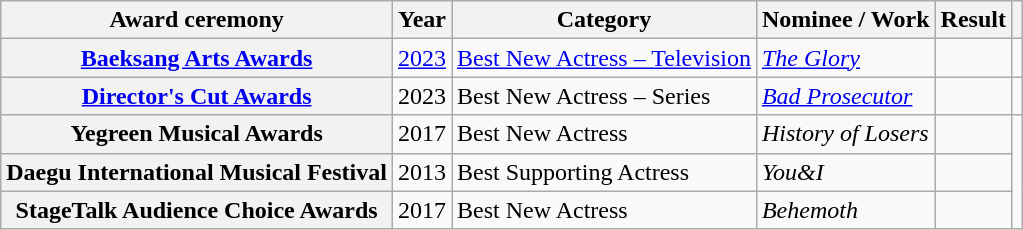<table class="wikitable plainrowheaders sortable">
<tr>
<th scope="col">Award ceremony</th>
<th scope="col">Year</th>
<th scope="col">Category</th>
<th scope="col">Nominee / Work</th>
<th scope="col">Result</th>
<th scope="col" class="unsortable"></th>
</tr>
<tr>
<th scope="row"><a href='#'>Baeksang Arts Awards</a></th>
<td><a href='#'>2023</a></td>
<td><a href='#'>Best New Actress – Television</a></td>
<td><em><a href='#'>The Glory</a></em></td>
<td></td>
<td></td>
</tr>
<tr>
<th scope="row"><a href='#'>Director's Cut Awards</a></th>
<td>2023</td>
<td>Best New Actress – Series</td>
<td><em><a href='#'>Bad Prosecutor</a></em></td>
<td></td>
<td></td>
</tr>
<tr>
<th scope="row">Yegreen Musical Awards</th>
<td>2017</td>
<td>Best New Actress</td>
<td><em>History of Losers</em></td>
<td></td>
<td rowspan="3"></td>
</tr>
<tr>
<th scope="row">Daegu International Musical Festival</th>
<td>2013</td>
<td>Best Supporting Actress</td>
<td><em>You&I</em></td>
<td></td>
</tr>
<tr>
<th scope="row">StageTalk Audience Choice Awards</th>
<td>2017</td>
<td>Best New Actress</td>
<td><em>Behemoth</em></td>
<td></td>
</tr>
</table>
